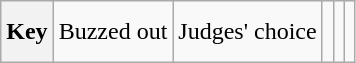<table class="wikitable" style="height:2.6em">
<tr>
<th>Key</th>
<td> Buzzed out</td>
<td> Judges' choice</td>
<td></td>
<td></td>
<td></td>
</tr>
</table>
